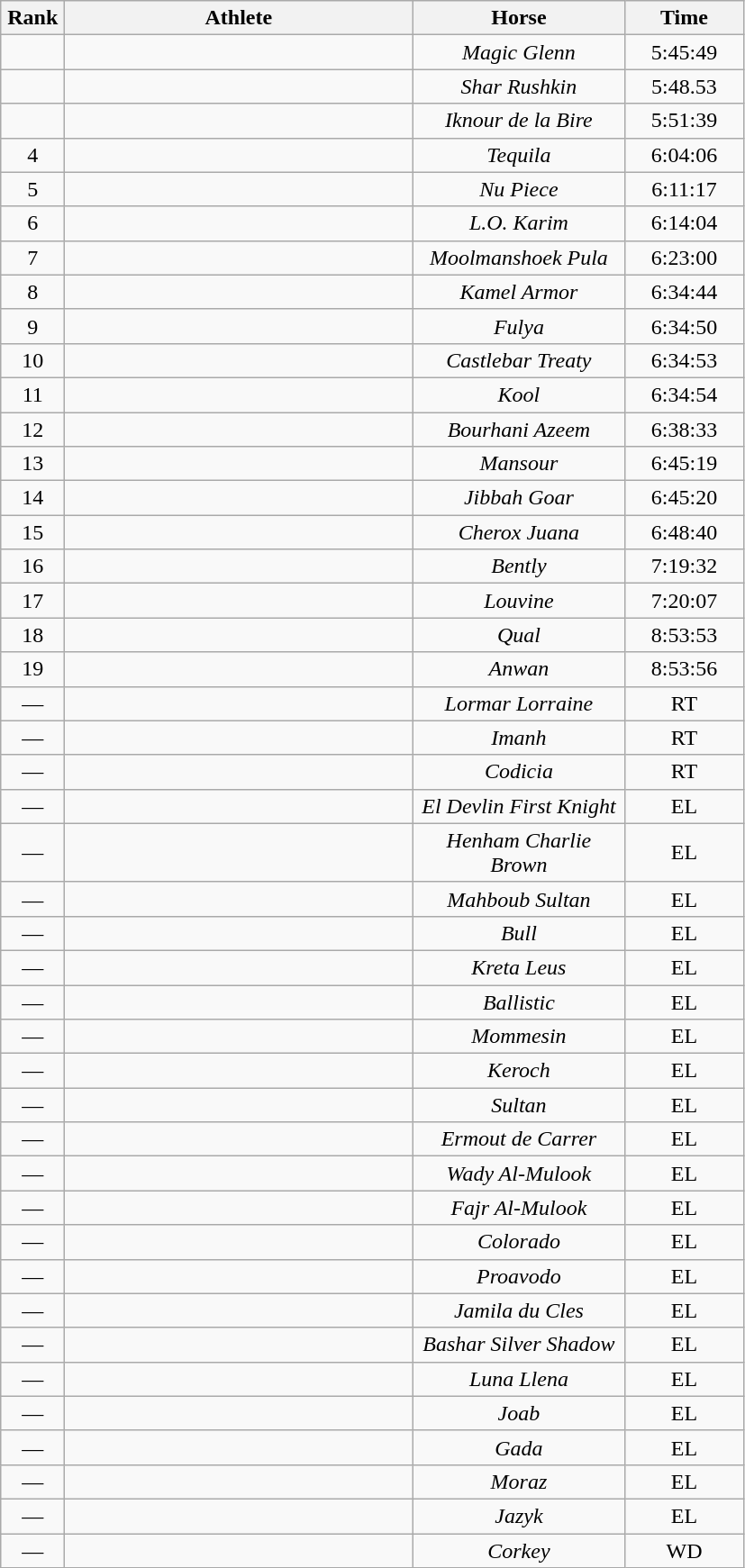<table class="wikitable" style="text-align:center">
<tr>
<th width=40>Rank</th>
<th width=250>Athlete</th>
<th width=150>Horse</th>
<th width=80>Time</th>
</tr>
<tr>
<td></td>
<td align=left></td>
<td><em>Magic Glenn</em></td>
<td>5:45:49</td>
</tr>
<tr>
<td></td>
<td align=left></td>
<td><em>Shar Rushkin</em></td>
<td>5:48.53</td>
</tr>
<tr>
<td></td>
<td align=left></td>
<td><em>Iknour de la Bire</em></td>
<td>5:51:39</td>
</tr>
<tr>
<td>4</td>
<td align=left></td>
<td><em>Tequila</em></td>
<td>6:04:06</td>
</tr>
<tr>
<td>5</td>
<td align=left></td>
<td><em>Nu Piece</em></td>
<td>6:11:17</td>
</tr>
<tr>
<td>6</td>
<td align=left></td>
<td><em>L.O. Karim</em></td>
<td>6:14:04</td>
</tr>
<tr>
<td>7</td>
<td align=left></td>
<td><em>Moolmanshoek Pula</em></td>
<td>6:23:00</td>
</tr>
<tr>
<td>8</td>
<td align=left></td>
<td><em>Kamel Armor</em></td>
<td>6:34:44</td>
</tr>
<tr>
<td>9</td>
<td align=left></td>
<td><em>Fulya</em></td>
<td>6:34:50</td>
</tr>
<tr>
<td>10</td>
<td align=left></td>
<td><em>Castlebar Treaty</em></td>
<td>6:34:53</td>
</tr>
<tr>
<td>11</td>
<td align=left></td>
<td><em>Kool</em></td>
<td>6:34:54</td>
</tr>
<tr>
<td>12</td>
<td align=left></td>
<td><em>Bourhani Azeem</em></td>
<td>6:38:33</td>
</tr>
<tr>
<td>13</td>
<td align=left></td>
<td><em>Mansour</em></td>
<td>6:45:19</td>
</tr>
<tr>
<td>14</td>
<td align=left></td>
<td><em>Jibbah Goar</em></td>
<td>6:45:20</td>
</tr>
<tr>
<td>15</td>
<td align=left></td>
<td><em>Cherox Juana</em></td>
<td>6:48:40</td>
</tr>
<tr>
<td>16</td>
<td align=left></td>
<td><em>Bently</em></td>
<td>7:19:32</td>
</tr>
<tr>
<td>17</td>
<td align=left></td>
<td><em>Louvine</em></td>
<td>7:20:07</td>
</tr>
<tr>
<td>18</td>
<td align=left></td>
<td><em>Qual</em></td>
<td>8:53:53</td>
</tr>
<tr>
<td>19</td>
<td align=left></td>
<td><em>Anwan</em></td>
<td>8:53:56</td>
</tr>
<tr>
<td>—</td>
<td align=left></td>
<td><em>Lormar Lorraine</em></td>
<td>RT</td>
</tr>
<tr>
<td>—</td>
<td align=left></td>
<td><em>Imanh</em></td>
<td>RT</td>
</tr>
<tr>
<td>—</td>
<td align=left></td>
<td><em>Codicia</em></td>
<td>RT</td>
</tr>
<tr>
<td>—</td>
<td align=left></td>
<td><em>El Devlin First Knight</em></td>
<td>EL</td>
</tr>
<tr>
<td>—</td>
<td align=left></td>
<td><em>Henham Charlie Brown</em></td>
<td>EL</td>
</tr>
<tr>
<td>—</td>
<td align=left></td>
<td><em>Mahboub Sultan</em></td>
<td>EL</td>
</tr>
<tr>
<td>—</td>
<td align=left></td>
<td><em>Bull</em></td>
<td>EL</td>
</tr>
<tr>
<td>—</td>
<td align=left></td>
<td><em>Kreta Leus</em></td>
<td>EL</td>
</tr>
<tr>
<td>—</td>
<td align=left></td>
<td><em>Ballistic</em></td>
<td>EL</td>
</tr>
<tr>
<td>—</td>
<td align=left></td>
<td><em>Mommesin</em></td>
<td>EL</td>
</tr>
<tr>
<td>—</td>
<td align=left></td>
<td><em>Keroch</em></td>
<td>EL</td>
</tr>
<tr>
<td>—</td>
<td align=left></td>
<td><em>Sultan</em></td>
<td>EL</td>
</tr>
<tr>
<td>—</td>
<td align=left></td>
<td><em>Ermout de Carrer</em></td>
<td>EL</td>
</tr>
<tr>
<td>—</td>
<td align=left></td>
<td><em>Wady Al-Mulook</em></td>
<td>EL</td>
</tr>
<tr>
<td>—</td>
<td align=left></td>
<td><em>Fajr Al-Mulook</em></td>
<td>EL</td>
</tr>
<tr>
<td>—</td>
<td align=left></td>
<td><em>Colorado</em></td>
<td>EL</td>
</tr>
<tr>
<td>—</td>
<td align=left></td>
<td><em>Proavodo</em></td>
<td>EL</td>
</tr>
<tr>
<td>—</td>
<td align=left></td>
<td><em>Jamila du Cles</em></td>
<td>EL</td>
</tr>
<tr>
<td>—</td>
<td align=left></td>
<td><em>Bashar Silver Shadow</em></td>
<td>EL</td>
</tr>
<tr>
<td>—</td>
<td align=left></td>
<td><em>Luna Llena</em></td>
<td>EL</td>
</tr>
<tr>
<td>—</td>
<td align=left></td>
<td><em>Joab</em></td>
<td>EL</td>
</tr>
<tr>
<td>—</td>
<td align=left></td>
<td><em>Gada</em></td>
<td>EL</td>
</tr>
<tr>
<td>—</td>
<td align=left></td>
<td><em>Moraz</em></td>
<td>EL</td>
</tr>
<tr>
<td>—</td>
<td align=left></td>
<td><em>Jazyk</em></td>
<td>EL</td>
</tr>
<tr>
<td>—</td>
<td align=left></td>
<td><em>Corkey</em></td>
<td>WD</td>
</tr>
</table>
